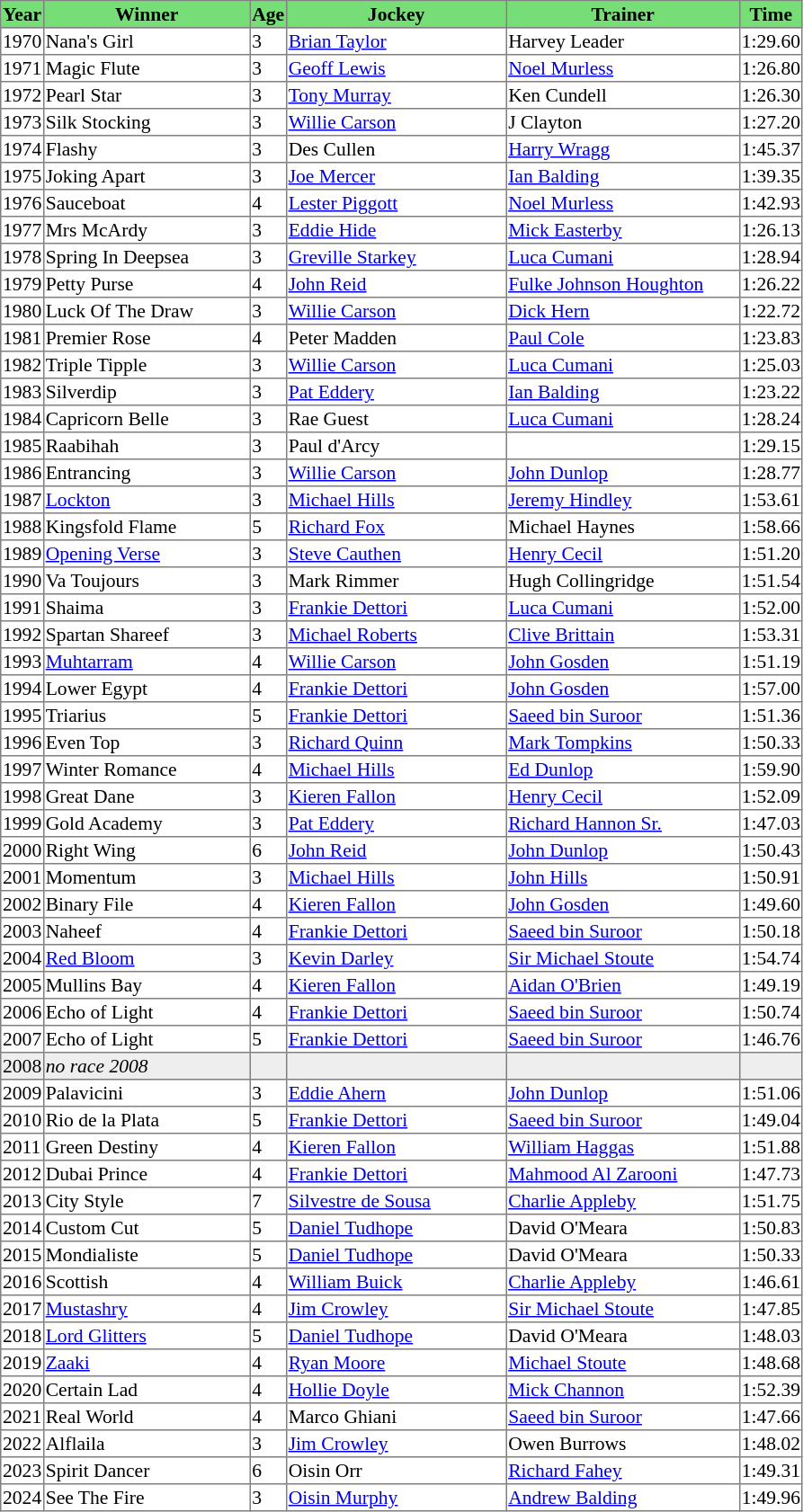<table class = "sortable" | border="1" style="border-collapse: collapse; font-size:90%">
<tr bgcolor="#77dd77" align="center">
<th>Year</th>
<th>Winner</th>
<th>Age</th>
<th>Jockey</th>
<th>Trainer</th>
<th>Time</th>
</tr>
<tr>
<td>1970</td>
<td width=150px>Nana's Girl</td>
<td>3</td>
<td width=160px><a href='#'>Brian Taylor</a></td>
<td width=170px>Harvey Leader</td>
<td>1:29.60</td>
</tr>
<tr>
<td>1971</td>
<td>Magic Flute</td>
<td>3</td>
<td><a href='#'>Geoff Lewis</a></td>
<td><a href='#'>Noel Murless</a></td>
<td>1:26.80</td>
</tr>
<tr>
<td>1972</td>
<td>Pearl Star</td>
<td>3</td>
<td><a href='#'>Tony Murray</a></td>
<td>Ken Cundell</td>
<td>1:26.30</td>
</tr>
<tr>
<td>1973</td>
<td>Silk Stocking</td>
<td>3</td>
<td><a href='#'>Willie Carson</a></td>
<td>J Clayton</td>
<td>1:27.20</td>
</tr>
<tr>
<td>1974</td>
<td>Flashy</td>
<td>3</td>
<td>Des Cullen</td>
<td><a href='#'>Harry Wragg</a></td>
<td>1:45.37</td>
</tr>
<tr>
<td>1975</td>
<td>Joking Apart</td>
<td>3</td>
<td><a href='#'>Joe Mercer</a></td>
<td><a href='#'>Ian Balding</a></td>
<td>1:39.35</td>
</tr>
<tr>
<td>1976</td>
<td>Sauceboat</td>
<td>4</td>
<td><a href='#'>Lester Piggott</a></td>
<td><a href='#'>Noel Murless</a></td>
<td>1:42.93</td>
</tr>
<tr>
<td>1977</td>
<td>Mrs McArdy</td>
<td>3</td>
<td><a href='#'>Eddie Hide</a></td>
<td><a href='#'>Mick Easterby</a></td>
<td>1:26.13</td>
</tr>
<tr>
<td>1978</td>
<td>Spring In Deepsea</td>
<td>3</td>
<td><a href='#'>Greville Starkey</a></td>
<td><a href='#'>Luca Cumani</a></td>
<td>1:28.94</td>
</tr>
<tr>
<td>1979</td>
<td>Petty Purse</td>
<td>4</td>
<td><a href='#'>John Reid</a></td>
<td><a href='#'>Fulke Johnson Houghton</a></td>
<td>1:26.22</td>
</tr>
<tr>
<td>1980</td>
<td>Luck Of The Draw</td>
<td>3</td>
<td><a href='#'>Willie Carson</a></td>
<td><a href='#'>Dick Hern</a></td>
<td>1:22.72</td>
</tr>
<tr>
<td>1981</td>
<td>Premier Rose</td>
<td>4</td>
<td>Peter Madden</td>
<td><a href='#'>Paul Cole</a></td>
<td>1:23.83</td>
</tr>
<tr>
<td>1982</td>
<td>Triple Tipple</td>
<td>3</td>
<td><a href='#'>Willie Carson</a></td>
<td><a href='#'>Luca Cumani</a></td>
<td>1:25.03</td>
</tr>
<tr>
<td>1983</td>
<td>Silverdip</td>
<td>3</td>
<td><a href='#'>Pat Eddery</a></td>
<td><a href='#'>Ian Balding</a></td>
<td>1:23.22</td>
</tr>
<tr>
<td>1984</td>
<td>Capricorn Belle</td>
<td>3</td>
<td>Rae Guest</td>
<td><a href='#'>Luca Cumani</a></td>
<td>1:28.24</td>
</tr>
<tr>
<td>1985</td>
<td>Raabihah</td>
<td>3</td>
<td>Paul d'Arcy</td>
<td></td>
<td>1:29.15</td>
</tr>
<tr>
<td>1986</td>
<td>Entrancing</td>
<td>3</td>
<td><a href='#'>Willie Carson</a></td>
<td><a href='#'>John Dunlop</a></td>
<td>1:28.77</td>
</tr>
<tr>
<td>1987</td>
<td><a href='#'>Lockton</a></td>
<td>3</td>
<td><a href='#'>Michael Hills</a></td>
<td><a href='#'>Jeremy Hindley</a></td>
<td>1:53.61</td>
</tr>
<tr>
<td>1988</td>
<td>Kingsfold Flame</td>
<td>5</td>
<td><a href='#'>Richard Fox</a></td>
<td>Michael Haynes</td>
<td>1:58.66</td>
</tr>
<tr>
<td>1989</td>
<td><a href='#'>Opening Verse</a></td>
<td>3</td>
<td><a href='#'>Steve Cauthen</a></td>
<td><a href='#'>Henry Cecil</a></td>
<td>1:51.20</td>
</tr>
<tr>
<td>1990</td>
<td>Va Toujours</td>
<td>3</td>
<td>Mark Rimmer</td>
<td>Hugh Collingridge</td>
<td>1:51.54</td>
</tr>
<tr>
<td>1991</td>
<td>Shaima</td>
<td>3</td>
<td><a href='#'>Frankie Dettori</a></td>
<td><a href='#'>Luca Cumani</a></td>
<td>1:52.00</td>
</tr>
<tr>
<td>1992</td>
<td>Spartan Shareef</td>
<td>3</td>
<td><a href='#'>Michael Roberts</a></td>
<td><a href='#'>Clive Brittain</a></td>
<td>1:53.31</td>
</tr>
<tr>
<td>1993</td>
<td><a href='#'>Muhtarram</a></td>
<td>4</td>
<td><a href='#'>Willie Carson</a></td>
<td><a href='#'>John Gosden</a></td>
<td>1:51.19</td>
</tr>
<tr>
<td>1994</td>
<td>Lower Egypt</td>
<td>4</td>
<td><a href='#'>Frankie Dettori</a></td>
<td><a href='#'>John Gosden</a></td>
<td>1:57.00</td>
</tr>
<tr>
<td>1995</td>
<td>Triarius</td>
<td>5</td>
<td><a href='#'>Frankie Dettori</a></td>
<td><a href='#'>Saeed bin Suroor</a></td>
<td>1:51.36</td>
</tr>
<tr>
<td>1996</td>
<td>Even Top</td>
<td>3</td>
<td><a href='#'>Richard Quinn</a></td>
<td><a href='#'>Mark Tompkins</a></td>
<td>1:50.33</td>
</tr>
<tr>
<td>1997</td>
<td>Winter Romance</td>
<td>4</td>
<td><a href='#'>Michael Hills</a></td>
<td><a href='#'>Ed Dunlop</a></td>
<td>1:59.90</td>
</tr>
<tr>
<td>1998</td>
<td>Great Dane</td>
<td>3</td>
<td><a href='#'>Kieren Fallon</a></td>
<td><a href='#'>Henry Cecil</a></td>
<td>1:52.09</td>
</tr>
<tr>
<td>1999</td>
<td>Gold Academy</td>
<td>3</td>
<td><a href='#'>Pat Eddery</a></td>
<td><a href='#'>Richard Hannon Sr.</a></td>
<td>1:47.03</td>
</tr>
<tr>
<td>2000</td>
<td>Right Wing</td>
<td>6</td>
<td><a href='#'>John Reid</a></td>
<td><a href='#'>John Dunlop</a></td>
<td>1:50.43</td>
</tr>
<tr>
<td>2001</td>
<td>Momentum</td>
<td>3</td>
<td><a href='#'>Michael Hills</a></td>
<td><a href='#'>John Hills</a></td>
<td>1:50.91</td>
</tr>
<tr>
<td>2002</td>
<td>Binary File</td>
<td>4</td>
<td><a href='#'>Kieren Fallon</a></td>
<td><a href='#'>John Gosden</a></td>
<td>1:49.60</td>
</tr>
<tr>
<td>2003</td>
<td>Naheef</td>
<td>4</td>
<td><a href='#'>Frankie Dettori</a></td>
<td><a href='#'>Saeed bin Suroor</a></td>
<td>1:50.18</td>
</tr>
<tr>
<td>2004</td>
<td><a href='#'>Red Bloom</a></td>
<td>3</td>
<td><a href='#'>Kevin Darley</a></td>
<td><a href='#'>Sir Michael Stoute</a></td>
<td>1:54.74</td>
</tr>
<tr>
<td>2005</td>
<td>Mullins Bay</td>
<td>4</td>
<td><a href='#'>Kieren Fallon</a></td>
<td><a href='#'>Aidan O'Brien</a></td>
<td>1:49.19</td>
</tr>
<tr>
<td>2006</td>
<td>Echo of Light</td>
<td>4</td>
<td><a href='#'>Frankie Dettori</a></td>
<td><a href='#'>Saeed bin Suroor</a></td>
<td>1:50.74</td>
</tr>
<tr>
<td>2007</td>
<td>Echo of Light</td>
<td>5</td>
<td><a href='#'>Frankie Dettori</a></td>
<td><a href='#'>Saeed bin Suroor</a></td>
<td>1:46.76</td>
</tr>
<tr bgcolor="#eeeeee">
<td><span>2008</span></td>
<td><em>no race 2008</em> </td>
<td></td>
<td></td>
<td></td>
<td></td>
</tr>
<tr>
<td>2009</td>
<td>Palavicini</td>
<td>3</td>
<td><a href='#'>Eddie Ahern</a></td>
<td><a href='#'>John Dunlop</a></td>
<td>1:51.06</td>
</tr>
<tr>
<td>2010</td>
<td>Rio de la Plata</td>
<td>5</td>
<td><a href='#'>Frankie Dettori</a></td>
<td><a href='#'>Saeed bin Suroor</a></td>
<td>1:49.04</td>
</tr>
<tr>
<td>2011</td>
<td>Green Destiny</td>
<td>4</td>
<td><a href='#'>Kieren Fallon</a></td>
<td><a href='#'>William Haggas</a></td>
<td>1:51.88</td>
</tr>
<tr>
<td>2012</td>
<td>Dubai Prince</td>
<td>4</td>
<td><a href='#'>Frankie Dettori</a></td>
<td><a href='#'>Mahmood Al Zarooni</a></td>
<td>1:47.73</td>
</tr>
<tr>
<td>2013</td>
<td>City Style</td>
<td>7</td>
<td><a href='#'>Silvestre de Sousa</a></td>
<td><a href='#'>Charlie Appleby</a></td>
<td>1:51.75</td>
</tr>
<tr>
<td>2014</td>
<td>Custom Cut</td>
<td>5</td>
<td><a href='#'>Daniel Tudhope</a></td>
<td>David O'Meara</td>
<td>1:50.83</td>
</tr>
<tr>
<td>2015</td>
<td>Mondialiste</td>
<td>5</td>
<td><a href='#'>Daniel Tudhope</a></td>
<td>David O'Meara</td>
<td>1:50.33</td>
</tr>
<tr>
<td>2016</td>
<td>Scottish</td>
<td>4</td>
<td><a href='#'>William Buick</a></td>
<td><a href='#'>Charlie Appleby</a></td>
<td>1:46.61</td>
</tr>
<tr>
<td>2017</td>
<td><a href='#'>Mustashry</a></td>
<td>4</td>
<td><a href='#'>Jim Crowley</a></td>
<td><a href='#'>Sir Michael Stoute</a></td>
<td>1:47.85</td>
</tr>
<tr>
<td>2018</td>
<td><a href='#'>Lord Glitters</a></td>
<td>5</td>
<td><a href='#'>Daniel Tudhope</a></td>
<td>David O'Meara</td>
<td>1:48.03</td>
</tr>
<tr>
<td>2019</td>
<td><a href='#'>Zaaki</a></td>
<td>4</td>
<td><a href='#'>Ryan Moore</a></td>
<td><a href='#'>Michael Stoute</a></td>
<td>1:48.68</td>
</tr>
<tr>
<td>2020</td>
<td>Certain Lad</td>
<td>4</td>
<td><a href='#'>Hollie Doyle</a></td>
<td><a href='#'>Mick Channon</a></td>
<td>1:52.39</td>
</tr>
<tr>
<td>2021</td>
<td>Real World</td>
<td>4</td>
<td>Marco Ghiani</td>
<td><a href='#'>Saeed bin Suroor</a></td>
<td>1:47.66</td>
</tr>
<tr>
<td>2022</td>
<td>Alflaila</td>
<td>3</td>
<td><a href='#'>Jim Crowley</a></td>
<td>Owen Burrows</td>
<td>1:48.02</td>
</tr>
<tr>
<td>2023</td>
<td>Spirit Dancer</td>
<td>6</td>
<td>Oisin Orr</td>
<td><a href='#'>Richard Fahey</a></td>
<td>1:49.31</td>
</tr>
<tr>
<td>2024</td>
<td>See The Fire</td>
<td>3</td>
<td><a href='#'>Oisin Murphy</a></td>
<td><a href='#'>Andrew Balding</a></td>
<td>1:49.96</td>
</tr>
</table>
